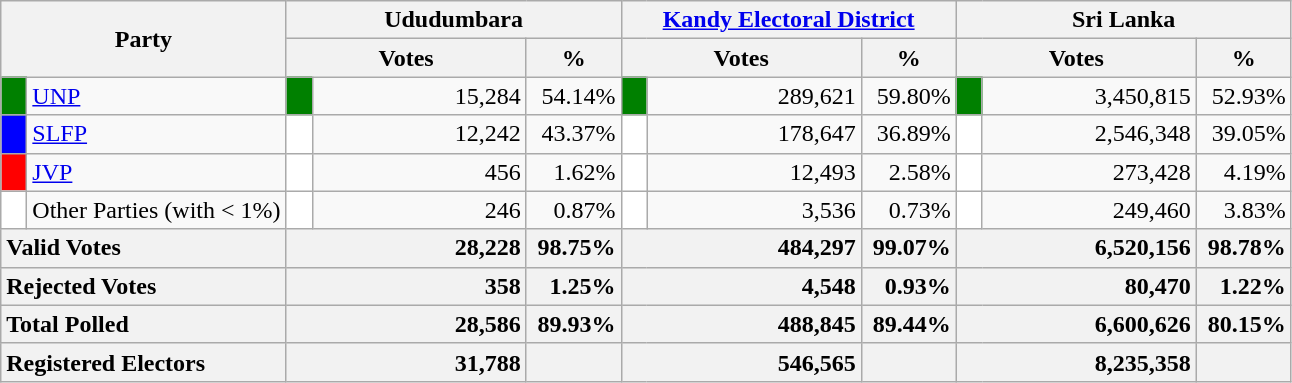<table class="wikitable">
<tr>
<th colspan="2" width="144px"rowspan="2">Party</th>
<th colspan="3" width="216px">Ududumbara</th>
<th colspan="3" width="216px"><a href='#'>Kandy Electoral District</a></th>
<th colspan="3" width="216px">Sri Lanka</th>
</tr>
<tr>
<th colspan="2" width="144px">Votes</th>
<th>%</th>
<th colspan="2" width="144px">Votes</th>
<th>%</th>
<th colspan="2" width="144px">Votes</th>
<th>%</th>
</tr>
<tr>
<td style="background-color:green;" width="10px"></td>
<td style="text-align:left;"><a href='#'>UNP</a></td>
<td style="background-color:green;" width="10px"></td>
<td style="text-align:right;">15,284</td>
<td style="text-align:right;">54.14%</td>
<td style="background-color:green;" width="10px"></td>
<td style="text-align:right;">289,621</td>
<td style="text-align:right;">59.80%</td>
<td style="background-color:green;" width="10px"></td>
<td style="text-align:right;">3,450,815</td>
<td style="text-align:right;">52.93%</td>
</tr>
<tr>
<td style="background-color:blue;" width="10px"></td>
<td style="text-align:left;"><a href='#'>SLFP</a></td>
<td style="background-color:white;" width="10px"></td>
<td style="text-align:right;">12,242</td>
<td style="text-align:right;">43.37%</td>
<td style="background-color:white;" width="10px"></td>
<td style="text-align:right;">178,647</td>
<td style="text-align:right;">36.89%</td>
<td style="background-color:white;" width="10px"></td>
<td style="text-align:right;">2,546,348</td>
<td style="text-align:right;">39.05%</td>
</tr>
<tr>
<td style="background-color:red;" width="10px"></td>
<td style="text-align:left;"><a href='#'>JVP</a></td>
<td style="background-color:white;" width="10px"></td>
<td style="text-align:right;">456</td>
<td style="text-align:right;">1.62%</td>
<td style="background-color:white;" width="10px"></td>
<td style="text-align:right;">12,493</td>
<td style="text-align:right;">2.58%</td>
<td style="background-color:white;" width="10px"></td>
<td style="text-align:right;">273,428</td>
<td style="text-align:right;">4.19%</td>
</tr>
<tr>
<td style="background-color:white;" width="10px"></td>
<td style="text-align:left;">Other Parties (with < 1%)</td>
<td style="background-color:white;" width="10px"></td>
<td style="text-align:right;">246</td>
<td style="text-align:right;">0.87%</td>
<td style="background-color:white;" width="10px"></td>
<td style="text-align:right;">3,536</td>
<td style="text-align:right;">0.73%</td>
<td style="background-color:white;" width="10px"></td>
<td style="text-align:right;">249,460</td>
<td style="text-align:right;">3.83%</td>
</tr>
<tr>
<th colspan="2" width="144px"style="text-align:left;">Valid Votes</th>
<th style="text-align:right;"colspan="2" width="144px">28,228</th>
<th style="text-align:right;">98.75%</th>
<th style="text-align:right;"colspan="2" width="144px">484,297</th>
<th style="text-align:right;">99.07%</th>
<th style="text-align:right;"colspan="2" width="144px">6,520,156</th>
<th style="text-align:right;">98.78%</th>
</tr>
<tr>
<th colspan="2" width="144px"style="text-align:left;">Rejected Votes</th>
<th style="text-align:right;"colspan="2" width="144px">358</th>
<th style="text-align:right;">1.25%</th>
<th style="text-align:right;"colspan="2" width="144px">4,548</th>
<th style="text-align:right;">0.93%</th>
<th style="text-align:right;"colspan="2" width="144px">80,470</th>
<th style="text-align:right;">1.22%</th>
</tr>
<tr>
<th colspan="2" width="144px"style="text-align:left;">Total Polled</th>
<th style="text-align:right;"colspan="2" width="144px">28,586</th>
<th style="text-align:right;">89.93%</th>
<th style="text-align:right;"colspan="2" width="144px">488,845</th>
<th style="text-align:right;">89.44%</th>
<th style="text-align:right;"colspan="2" width="144px">6,600,626</th>
<th style="text-align:right;">80.15%</th>
</tr>
<tr>
<th colspan="2" width="144px"style="text-align:left;">Registered Electors</th>
<th style="text-align:right;"colspan="2" width="144px">31,788</th>
<th></th>
<th style="text-align:right;"colspan="2" width="144px">546,565</th>
<th></th>
<th style="text-align:right;"colspan="2" width="144px">8,235,358</th>
<th></th>
</tr>
</table>
